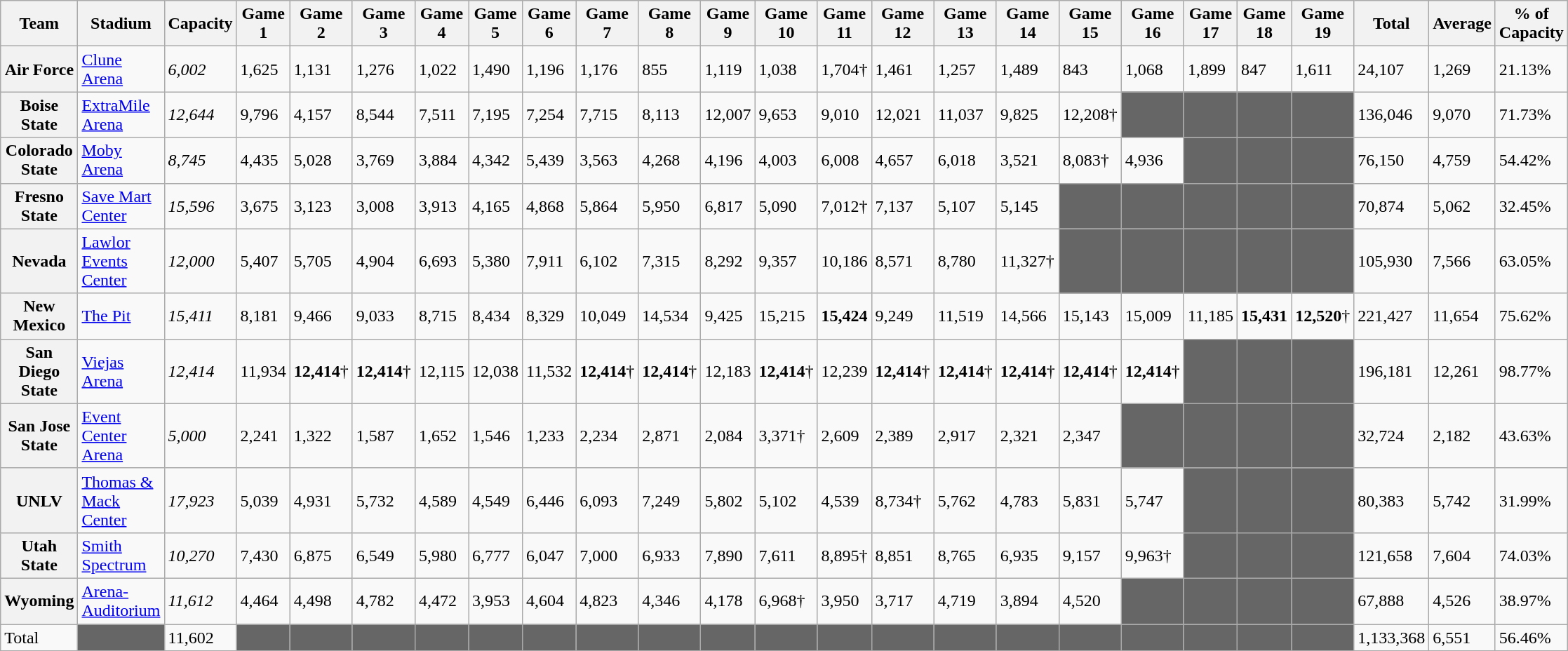<table class="wikitable">
<tr>
<th>Team</th>
<th>Stadium</th>
<th>Capacity</th>
<th>Game 1</th>
<th>Game 2</th>
<th>Game 3</th>
<th>Game 4</th>
<th>Game 5</th>
<th>Game 6</th>
<th>Game 7</th>
<th>Game 8</th>
<th>Game 9</th>
<th>Game 10</th>
<th>Game 11</th>
<th>Game 12</th>
<th>Game 13</th>
<th>Game 14</th>
<th>Game 15</th>
<th>Game 16</th>
<th>Game 17</th>
<th>Game 18</th>
<th>Game 19</th>
<th>Total</th>
<th>Average</th>
<th>% of Capacity</th>
</tr>
<tr>
<th style=>Air Force</th>
<td><a href='#'>Clune Arena</a></td>
<td><em>6,002</em></td>
<td>1,625</td>
<td>1,131</td>
<td>1,276</td>
<td>1,022</td>
<td>1,490</td>
<td>1,196</td>
<td>1,176</td>
<td>855</td>
<td>1,119</td>
<td>1,038</td>
<td>1,704†</td>
<td>1,461</td>
<td>1,257</td>
<td>1,489</td>
<td>843</td>
<td>1,068</td>
<td>1,899</td>
<td>847</td>
<td>1,611</td>
<td>24,107</td>
<td>1,269</td>
<td>21.13%</td>
</tr>
<tr>
<th style=>Boise State</th>
<td><a href='#'>ExtraMile Arena</a></td>
<td><em>12,644</em></td>
<td>9,796</td>
<td>4,157</td>
<td>8,544</td>
<td>7,511</td>
<td>7,195</td>
<td>7,254</td>
<td>7,715</td>
<td>8,113</td>
<td>12,007</td>
<td>9,653</td>
<td>9,010</td>
<td>12,021</td>
<td>11,037</td>
<td>9,825</td>
<td>12,208†</td>
<td style="background:#666666;"></td>
<td style="background:#666666;"></td>
<td style="background:#666666;"></td>
<td style="background:#666666;"></td>
<td>136,046</td>
<td>9,070</td>
<td>71.73%</td>
</tr>
<tr>
<th style=>Colorado State</th>
<td><a href='#'>Moby Arena</a></td>
<td><em>8,745</em></td>
<td>4,435</td>
<td>5,028</td>
<td>3,769</td>
<td>3,884</td>
<td>4,342</td>
<td>5,439</td>
<td>3,563</td>
<td>4,268</td>
<td>4,196</td>
<td>4,003</td>
<td>6,008</td>
<td>4,657</td>
<td>6,018</td>
<td>3,521</td>
<td>8,083†</td>
<td>4,936</td>
<td style="background:#666666;"></td>
<td style="background:#666666;"></td>
<td style="background:#666666;"></td>
<td>76,150</td>
<td>4,759</td>
<td>54.42%</td>
</tr>
<tr>
<th style=>Fresno State</th>
<td><a href='#'>Save Mart Center</a></td>
<td><em>15,596</em></td>
<td>3,675</td>
<td>3,123</td>
<td>3,008</td>
<td>3,913</td>
<td>4,165</td>
<td>4,868</td>
<td>5,864</td>
<td>5,950</td>
<td>6,817</td>
<td>5,090</td>
<td>7,012†</td>
<td>7,137</td>
<td>5,107</td>
<td>5,145</td>
<td style="background:#666666;"></td>
<td style="background:#666666;"></td>
<td style="background:#666666;"></td>
<td style="background:#666666;"></td>
<td style="background:#666666;"></td>
<td>70,874</td>
<td>5,062</td>
<td>32.45%</td>
</tr>
<tr>
<th style=>Nevada</th>
<td><a href='#'>Lawlor Events Center</a></td>
<td><em>12,000</em></td>
<td>5,407</td>
<td>5,705</td>
<td>4,904</td>
<td>6,693</td>
<td>5,380</td>
<td>7,911</td>
<td>6,102</td>
<td>7,315</td>
<td>8,292</td>
<td>9,357</td>
<td>10,186</td>
<td>8,571</td>
<td>8,780</td>
<td>11,327†</td>
<td style="background:#666666;"></td>
<td style="background:#666666;"></td>
<td style="background:#666666;"></td>
<td style="background:#666666;"></td>
<td style="background:#666666;"></td>
<td>105,930</td>
<td>7,566</td>
<td>63.05%</td>
</tr>
<tr>
<th style=>New Mexico</th>
<td><a href='#'>The Pit</a></td>
<td><em>15,411</em></td>
<td>8,181</td>
<td>9,466</td>
<td>9,033</td>
<td>8,715</td>
<td>8,434</td>
<td>8,329</td>
<td>10,049</td>
<td>14,534</td>
<td>9,425</td>
<td>15,215</td>
<td><strong>15,424</strong></td>
<td>9,249</td>
<td>11,519</td>
<td>14,566</td>
<td>15,143</td>
<td>15,009</td>
<td>11,185</td>
<td><strong>15,431</strong></td>
<td><strong>12,520</strong>†</td>
<td>221,427</td>
<td>11,654</td>
<td>75.62%</td>
</tr>
<tr>
<th style=>San Diego State</th>
<td><a href='#'>Viejas Arena</a></td>
<td><em>12,414</em></td>
<td>11,934</td>
<td><strong>12,414</strong>†</td>
<td><strong>12,414</strong>†</td>
<td>12,115</td>
<td>12,038</td>
<td>11,532</td>
<td><strong>12,414</strong>†</td>
<td><strong>12,414</strong>†</td>
<td>12,183</td>
<td><strong>12,414</strong>†</td>
<td>12,239</td>
<td><strong>12,414</strong>†</td>
<td><strong>12,414</strong>†</td>
<td><strong>12,414</strong>†</td>
<td><strong>12,414</strong>†</td>
<td><strong>12,414</strong>†</td>
<td style="background:#666666;"></td>
<td style="background:#666666;"></td>
<td style="background:#666666;"></td>
<td>196,181</td>
<td>12,261</td>
<td>98.77%</td>
</tr>
<tr>
<th style=>San Jose State</th>
<td><a href='#'>Event Center Arena</a></td>
<td><em>5,000</em></td>
<td>2,241</td>
<td>1,322</td>
<td>1,587</td>
<td>1,652</td>
<td>1,546</td>
<td>1,233</td>
<td>2,234</td>
<td>2,871</td>
<td>2,084</td>
<td>3,371†</td>
<td>2,609</td>
<td>2,389</td>
<td>2,917</td>
<td>2,321</td>
<td>2,347</td>
<td style="background:#666666;"></td>
<td style="background:#666666;"></td>
<td style="background:#666666;"></td>
<td style="background:#666666;"></td>
<td>32,724</td>
<td>2,182</td>
<td>43.63%</td>
</tr>
<tr>
<th style=>UNLV</th>
<td><a href='#'>Thomas & Mack Center</a></td>
<td><em>17,923</em></td>
<td>5,039</td>
<td>4,931</td>
<td>5,732</td>
<td>4,589</td>
<td>4,549</td>
<td>6,446</td>
<td>6,093</td>
<td>7,249</td>
<td>5,802</td>
<td>5,102</td>
<td>4,539</td>
<td>8,734†</td>
<td>5,762</td>
<td>4,783</td>
<td>5,831</td>
<td>5,747</td>
<td style="background:#666666;"></td>
<td style="background:#666666;"></td>
<td style="background:#666666;"></td>
<td>80,383</td>
<td>5,742</td>
<td>31.99%</td>
</tr>
<tr>
<th style=>Utah State</th>
<td><a href='#'>Smith Spectrum</a></td>
<td><em>10,270</em></td>
<td>7,430</td>
<td>6,875</td>
<td>6,549</td>
<td>5,980</td>
<td>6,777</td>
<td>6,047</td>
<td>7,000</td>
<td>6,933</td>
<td>7,890</td>
<td>7,611</td>
<td>8,895†</td>
<td>8,851</td>
<td>8,765</td>
<td>6,935</td>
<td>9,157</td>
<td>9,963†</td>
<td style="background:#666666;"></td>
<td style="background:#666666;"></td>
<td style="background:#666666;"></td>
<td>121,658</td>
<td>7,604</td>
<td>74.03%</td>
</tr>
<tr>
<th style=>Wyoming</th>
<td><a href='#'>Arena-Auditorium</a></td>
<td><em>11,612</em></td>
<td>4,464</td>
<td>4,498</td>
<td>4,782</td>
<td>4,472</td>
<td>3,953</td>
<td>4,604</td>
<td>4,823</td>
<td>4,346</td>
<td>4,178</td>
<td>6,968†</td>
<td>3,950</td>
<td>3,717</td>
<td>4,719</td>
<td>3,894</td>
<td>4,520</td>
<td style="background:#666666;"></td>
<td style="background:#666666;"></td>
<td style="background:#666666;"></td>
<td style="background:#666666;"></td>
<td>67,888</td>
<td>4,526</td>
<td>38.97%</td>
</tr>
<tr>
<td>Total</td>
<td style="background:#666666;"></td>
<td>11,602</td>
<td style="background:#666666;"></td>
<td style="background:#666666;"></td>
<td style="background:#666666;"></td>
<td style="background:#666666;"></td>
<td style="background:#666666;"></td>
<td style="background:#666666;"></td>
<td style="background:#666666;"></td>
<td style="background:#666666;"></td>
<td style="background:#666666;"></td>
<td style="background:#666666;"></td>
<td style="background:#666666;"></td>
<td style="background:#666666;"></td>
<td style="background:#666666;"></td>
<td style="background:#666666;"></td>
<td style="background:#666666;"></td>
<td style="background:#666666;"></td>
<td style="background:#666666;"></td>
<td style="background:#666666;"></td>
<td style="background:#666666;"></td>
<td>1,133,368</td>
<td>6,551</td>
<td>56.46%</td>
</tr>
<tr>
</tr>
</table>
